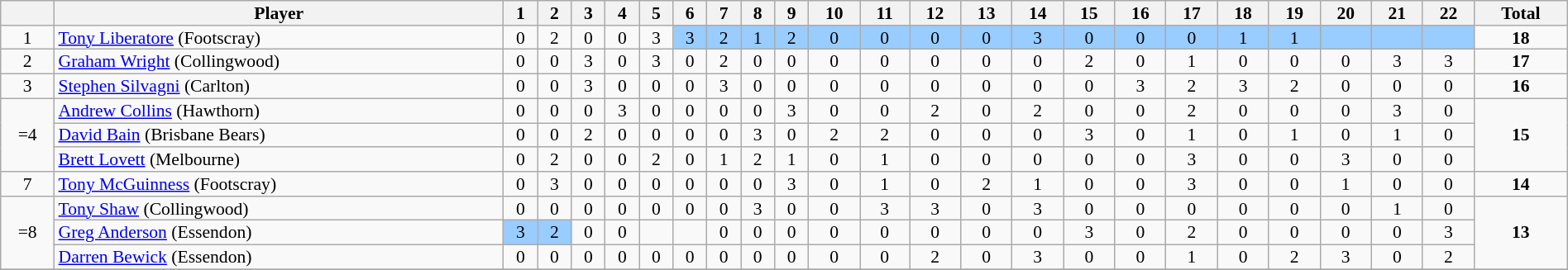<table class="wikitable nowraplinks" style="text-align:center; line-height: 90%; font-size:90%;" width=100%>
<tr>
<th width=""></th>
<th>Player</th>
<th>1</th>
<th>2</th>
<th>3</th>
<th>4</th>
<th>5</th>
<th>6</th>
<th>7</th>
<th>8</th>
<th>9</th>
<th>10</th>
<th>11</th>
<th>12</th>
<th>13</th>
<th>14</th>
<th>15</th>
<th>16</th>
<th>17</th>
<th>18</th>
<th>19</th>
<th>20</th>
<th>21</th>
<th>22</th>
<th>Total</th>
</tr>
<tr>
<td rowspan=1>1</td>
<td style="text-align:left;"><a href='#'>Tony Liberatore</a> (Footscray)</td>
<td>0</td>
<td>2</td>
<td>0</td>
<td>0</td>
<td>3</td>
<td style="background:#99ccff;">3</td>
<td style="background:#99ccff;">2</td>
<td style="background:#99ccff;">1</td>
<td style="background:#99ccff;">2</td>
<td style="background:#99ccff;">0</td>
<td style="background:#99ccff;">0</td>
<td style="background:#99ccff;">0</td>
<td style="background:#99ccff;">0</td>
<td style="background:#99ccff;">3</td>
<td style="background:#99ccff;">0</td>
<td style="background:#99ccff;">0</td>
<td style="background:#99ccff;">0</td>
<td style="background:#99ccff;">1</td>
<td style="background:#99ccff;">1</td>
<td style="background:#99ccff;"></td>
<td style="background:#99ccff;"></td>
<td style="background:#99ccff;"></td>
<td rowspan=1><strong>18</strong></td>
</tr>
<tr>
<td rowspan=1>2</td>
<td style="text-align:left;"><a href='#'>Graham Wright</a> (Collingwood)</td>
<td>0</td>
<td>0</td>
<td>3</td>
<td>0</td>
<td>3</td>
<td>0</td>
<td>2</td>
<td>0</td>
<td>0</td>
<td>0</td>
<td>0</td>
<td>0</td>
<td>0</td>
<td>0</td>
<td>2</td>
<td>0</td>
<td>1</td>
<td>0</td>
<td>0</td>
<td>0</td>
<td>3</td>
<td>3</td>
<td rowspan=1><strong>17</strong></td>
</tr>
<tr>
<td rowspan=1>3</td>
<td style="text-align:left;"><a href='#'>Stephen Silvagni</a> (Carlton)</td>
<td>0</td>
<td>0</td>
<td>3</td>
<td>0</td>
<td>0</td>
<td>0</td>
<td>3</td>
<td>0</td>
<td>0</td>
<td>0</td>
<td>0</td>
<td>0</td>
<td>0</td>
<td>0</td>
<td>0</td>
<td>3</td>
<td>2</td>
<td>3</td>
<td>2</td>
<td>0</td>
<td>0</td>
<td>0</td>
<td rowspan=1><strong>16</strong></td>
</tr>
<tr>
<td rowspan=3>=4</td>
<td style="text-align:left;"><a href='#'>Andrew Collins</a> (Hawthorn)</td>
<td>0</td>
<td>0</td>
<td>0</td>
<td>3</td>
<td>0</td>
<td>0</td>
<td>0</td>
<td>0</td>
<td>3</td>
<td>0</td>
<td>0</td>
<td>2</td>
<td>0</td>
<td>2</td>
<td>0</td>
<td>0</td>
<td>2</td>
<td>0</td>
<td>0</td>
<td>0</td>
<td>3</td>
<td>0</td>
<td rowspan=3><strong>15</strong></td>
</tr>
<tr>
<td style="text-align:left;"><a href='#'>David Bain</a> (Brisbane Bears)</td>
<td>0</td>
<td>0</td>
<td>2</td>
<td>0</td>
<td>0</td>
<td>0</td>
<td>0</td>
<td>3</td>
<td>0</td>
<td>2</td>
<td>2</td>
<td>0</td>
<td>0</td>
<td>0</td>
<td>3</td>
<td>0</td>
<td>1</td>
<td>0</td>
<td>1</td>
<td>0</td>
<td>1</td>
<td>0</td>
</tr>
<tr>
<td style="text-align:left;"><a href='#'>Brett Lovett</a> (Melbourne)</td>
<td>0</td>
<td>2</td>
<td>0</td>
<td>0</td>
<td>2</td>
<td>0</td>
<td>1</td>
<td>2</td>
<td>1</td>
<td>0</td>
<td>1</td>
<td>0</td>
<td>0</td>
<td>0</td>
<td>0</td>
<td>0</td>
<td>3</td>
<td>0</td>
<td>0</td>
<td>3</td>
<td>0</td>
<td>0</td>
</tr>
<tr>
<td rowspan=1>7</td>
<td style="text-align:left;"><a href='#'>Tony McGuinness</a> (Footscray)</td>
<td>0</td>
<td>3</td>
<td>0</td>
<td>0</td>
<td>0</td>
<td>0</td>
<td>0</td>
<td>0</td>
<td>3</td>
<td>0</td>
<td>1</td>
<td>0</td>
<td>2</td>
<td>1</td>
<td>0</td>
<td>0</td>
<td>3</td>
<td>0</td>
<td>0</td>
<td>1</td>
<td>0</td>
<td>0</td>
<td rowspan=1><strong>14</strong></td>
</tr>
<tr>
<td rowspan=3>=8</td>
<td style="text-align:left;"><a href='#'>Tony Shaw</a> (Collingwood)</td>
<td>0</td>
<td>0</td>
<td>0</td>
<td>0</td>
<td>0</td>
<td>0</td>
<td>0</td>
<td>3</td>
<td>0</td>
<td>0</td>
<td>3</td>
<td>3</td>
<td>0</td>
<td>3</td>
<td>0</td>
<td>0</td>
<td>0</td>
<td>0</td>
<td>0</td>
<td>0</td>
<td>1</td>
<td>0</td>
<td rowspan=3><strong>13</strong></td>
</tr>
<tr>
<td style="text-align:left;"><a href='#'>Greg Anderson</a> (Essendon)</td>
<td style="background:#99ccff;">3</td>
<td style="background:#99ccff;">2</td>
<td>0</td>
<td>0</td>
<td></td>
<td></td>
<td>0</td>
<td>0</td>
<td>0</td>
<td>0</td>
<td>0</td>
<td>0</td>
<td>0</td>
<td>0</td>
<td>3</td>
<td>0</td>
<td>2</td>
<td>0</td>
<td>0</td>
<td>0</td>
<td>0</td>
<td>3</td>
</tr>
<tr>
<td style="text-align:left;"><a href='#'>Darren Bewick</a> (Essendon)</td>
<td>0</td>
<td>0</td>
<td>0</td>
<td>0</td>
<td>0</td>
<td>0</td>
<td>0</td>
<td>0</td>
<td>0</td>
<td>0</td>
<td>0</td>
<td>2</td>
<td>0</td>
<td>3</td>
<td>0</td>
<td>0</td>
<td>1</td>
<td>0</td>
<td>2</td>
<td>3</td>
<td>0</td>
<td>2</td>
</tr>
<tr>
</tr>
</table>
